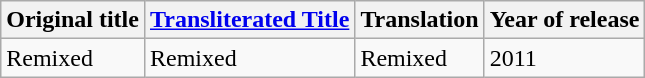<table class="wikitable">
<tr>
<th>Original title</th>
<th><a href='#'>Transliterated Title</a></th>
<th>Translation</th>
<th>Year of release</th>
</tr>
<tr>
<td>Remixed</td>
<td>Remixed</td>
<td>Remixed</td>
<td>2011</td>
</tr>
</table>
